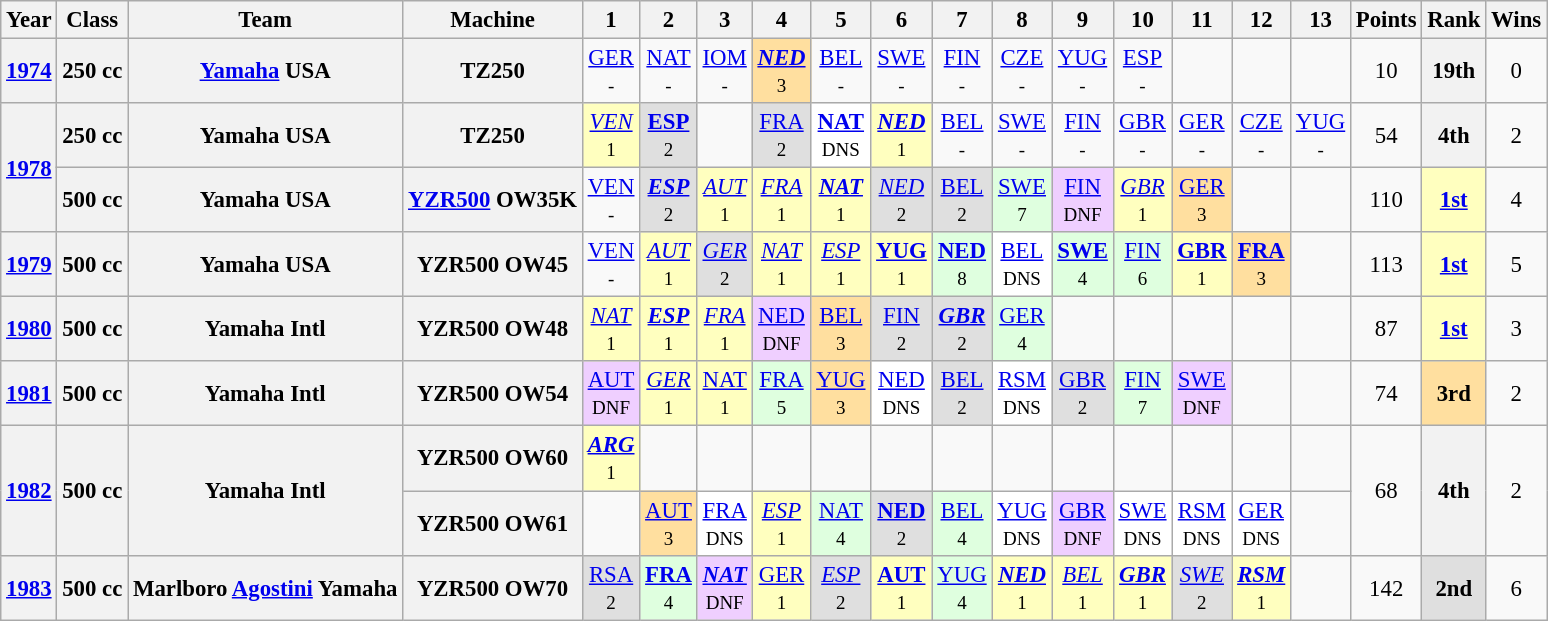<table class="wikitable" style="text-align:center; font-size:95%">
<tr>
<th>Year</th>
<th>Class</th>
<th>Team</th>
<th>Machine</th>
<th>1</th>
<th>2</th>
<th>3</th>
<th>4</th>
<th>5</th>
<th>6</th>
<th>7</th>
<th>8</th>
<th>9</th>
<th>10</th>
<th>11</th>
<th>12</th>
<th>13</th>
<th>Points</th>
<th>Rank</th>
<th>Wins</th>
</tr>
<tr>
<th><a href='#'>1974</a></th>
<th>250 cc</th>
<th><a href='#'>Yamaha</a> USA</th>
<th>TZ250</th>
<td><a href='#'>GER</a><br><small>-</small></td>
<td><a href='#'>NAT</a><br><small>-</small></td>
<td><a href='#'>IOM</a><br><small>-</small></td>
<td style="background:#FFDF9F;"><strong><em><a href='#'>NED</a></em></strong><br><small>3</small></td>
<td><a href='#'>BEL</a><br><small>-</small></td>
<td><a href='#'>SWE</a><br><small>-</small></td>
<td><a href='#'>FIN</a><br><small>-</small></td>
<td><a href='#'>CZE</a><br><small>-</small></td>
<td><a href='#'>YUG</a><br><small>-</small></td>
<td><a href='#'>ESP</a><br><small>-</small></td>
<td></td>
<td></td>
<td></td>
<td>10</td>
<th>19th</th>
<td>0</td>
</tr>
<tr>
<th rowspan=2><a href='#'>1978</a></th>
<th>250 cc</th>
<th>Yamaha USA</th>
<th>TZ250</th>
<td style="background:#FFFFBF;"><em><a href='#'>VEN</a></em><br><small>1</small></td>
<td style="background:#DFDFDF;"><strong><a href='#'>ESP</a></strong><br><small>2</small></td>
<td></td>
<td style="background:#DFDFDF;"><a href='#'>FRA</a><br><small>2</small></td>
<td style="background:#ffffff;"><strong><a href='#'>NAT</a></strong><br><small>DNS</small></td>
<td style="background:#FFFFBF;"><strong><em><a href='#'>NED</a></em></strong><br><small>1</small></td>
<td><a href='#'>BEL</a><br><small>-</small></td>
<td><a href='#'>SWE</a><br><small>-</small></td>
<td><a href='#'>FIN</a><br><small>-</small></td>
<td><a href='#'>GBR</a><br><small>-</small></td>
<td><a href='#'>GER</a><br><small>-</small></td>
<td><a href='#'>CZE</a><br><small>-</small></td>
<td><a href='#'>YUG</a><br><small>-</small></td>
<td>54</td>
<th>4th</th>
<td>2</td>
</tr>
<tr>
<th>500 cc</th>
<th>Yamaha USA</th>
<th><a href='#'>YZR500</a> OW35K</th>
<td><a href='#'>VEN</a><br><small>-</small></td>
<td style="background:#DFDFDF;"><strong><em><a href='#'>ESP</a></em></strong><br><small>2</small></td>
<td style="background:#FFFFBF;"><em><a href='#'>AUT</a></em><br><small>1</small></td>
<td style="background:#FFFFBF;"><em><a href='#'>FRA</a></em><br><small>1</small></td>
<td style="background:#FFFFBF;"><strong><em><a href='#'>NAT</a></em></strong><br><small>1</small></td>
<td style="background:#DFDFDF;"><em><a href='#'>NED</a></em><br><small>2</small></td>
<td style="background:#DFDFDF;"><a href='#'>BEL</a><br><small>2</small></td>
<td style="background:#DFFFDF;"><a href='#'>SWE</a><br><small>7</small></td>
<td style="background:#EFCFFF;"><a href='#'>FIN</a><br><small>DNF</small></td>
<td style="background:#FFFFBF;"><em><a href='#'>GBR</a></em><br><small>1</small></td>
<td style="background:#FFDF9F;"><a href='#'>GER</a><br><small>3</small></td>
<td></td>
<td></td>
<td>110</td>
<td style="background:#FFFFBF;"><strong><a href='#'>1st</a></strong></td>
<td>4</td>
</tr>
<tr>
<th><a href='#'>1979</a></th>
<th>500 cc</th>
<th>Yamaha USA</th>
<th>YZR500 OW45</th>
<td><a href='#'>VEN</a><br><small>-</small></td>
<td style="background:#FFFFBF;"><em><a href='#'>AUT</a></em><br><small>1</small></td>
<td style="background:#DFDFDF;"><em><a href='#'>GER</a></em><br><small>2</small></td>
<td style="background:#FFFFBF;"><em><a href='#'>NAT</a></em><br><small>1</small></td>
<td style="background:#FFFFBF;"><em><a href='#'>ESP</a></em><br><small>1</small></td>
<td style="background:#FFFFBF;"><strong><a href='#'>YUG</a></strong><br><small>1</small></td>
<td style="background:#DFFFDF;"><strong><a href='#'>NED</a></strong><br><small>8</small></td>
<td style="background:#ffffff;"><a href='#'>BEL</a><br><small>DNS</small></td>
<td style="background:#DFFFDF;"><strong><a href='#'>SWE</a></strong><br><small>4</small></td>
<td style="background:#DFFFDF;"><a href='#'>FIN</a><br><small>6</small></td>
<td style="background:#FFFFBF;"><strong><a href='#'>GBR</a></strong><br><small>1</small></td>
<td style="background:#FFDF9F;"><strong><a href='#'>FRA</a></strong><br><small>3</small></td>
<td></td>
<td>113</td>
<td style="background:#FFFFBF;"><strong><a href='#'>1st</a></strong></td>
<td>5</td>
</tr>
<tr>
<th><a href='#'>1980</a></th>
<th>500 cc</th>
<th>Yamaha Intl</th>
<th>YZR500 OW48</th>
<td style="background:#FFFFBF;"><em><a href='#'>NAT</a></em><br><small>1</small></td>
<td style="background:#FFFFBF;"><strong><em><a href='#'>ESP</a></em></strong><br><small>1</small></td>
<td style="background:#FFFFBF;"><em><a href='#'>FRA</a></em><br><small>1</small></td>
<td style="background:#EFCFFF;"><a href='#'>NED</a><br><small>DNF</small></td>
<td style="background:#FFDF9F;"><a href='#'>BEL</a><br><small>3</small></td>
<td style="background:#DFDFDF;"><a href='#'>FIN</a><br><small>2</small></td>
<td style="background:#DFDFDF;"><strong><em><a href='#'>GBR</a></em></strong><br><small>2</small></td>
<td style="background:#DFFFDF;"><a href='#'>GER</a><br><small>4</small></td>
<td></td>
<td></td>
<td></td>
<td></td>
<td></td>
<td>87</td>
<td style="background:#FFFFBF;"><strong><a href='#'>1st</a></strong></td>
<td>3</td>
</tr>
<tr>
<th><a href='#'>1981</a></th>
<th>500 cc</th>
<th>Yamaha Intl</th>
<th>YZR500 OW54</th>
<td style="background:#EFCFFF;"><a href='#'>AUT</a><br><small>DNF</small></td>
<td style="background:#FFFFBF;"><em><a href='#'>GER</a></em><br><small>1</small></td>
<td style="background:#FFFFBF;"><a href='#'>NAT</a><br><small>1</small></td>
<td style="background:#DFFFDF;"><a href='#'>FRA</a><br><small>5</small></td>
<td style="background:#FFDF9F;"><a href='#'>YUG</a><br><small>3</small></td>
<td style="background:#ffffff;"><a href='#'>NED</a><br><small>DNS</small></td>
<td style="background:#DFDFDF;"><a href='#'>BEL</a><br><small>2</small></td>
<td style="background:#ffffff;"><a href='#'>RSM</a><br><small>DNS</small></td>
<td style="background:#DFDFDF;"><a href='#'>GBR</a><br><small>2</small></td>
<td style="background:#DFFFDF;"><a href='#'>FIN</a><br><small>7</small></td>
<td style="background:#EFCFFF;"><a href='#'>SWE</a><br><small>DNF</small></td>
<td></td>
<td></td>
<td>74</td>
<td style="background:#FFDF9F;"><strong>3rd</strong></td>
<td>2</td>
</tr>
<tr>
<th rowspan=2><a href='#'>1982</a></th>
<th rowspan=2>500 cc</th>
<th rowspan=2>Yamaha Intl</th>
<th>YZR500 OW60</th>
<td style="background:#FFFFBF;"><strong><em><a href='#'>ARG</a></em></strong><br><small>1</small></td>
<td></td>
<td></td>
<td></td>
<td></td>
<td></td>
<td></td>
<td></td>
<td></td>
<td></td>
<td></td>
<td></td>
<td></td>
<td rowspan=2>68</td>
<th rowspan=2>4th</th>
<td rowspan=2>2</td>
</tr>
<tr>
<th>YZR500 OW61</th>
<td></td>
<td style="background:#FFDF9F;"><a href='#'>AUT</a><br><small>3</small></td>
<td style="background:#ffffff;"><a href='#'>FRA</a><br><small>DNS</small></td>
<td style="background:#FFFFBF;"><em><a href='#'>ESP</a></em><br><small>1</small></td>
<td style="background:#DFFFDF;"><a href='#'>NAT</a><br><small>4</small></td>
<td style="background:#DFDFDF;"><strong><a href='#'>NED</a></strong><br><small>2</small></td>
<td style="background:#DFFFDF;"><a href='#'>BEL</a><br><small>4</small></td>
<td style="background:#ffffff;"><a href='#'>YUG</a><br><small>DNS</small></td>
<td style="background:#EFCFFF;"><a href='#'>GBR</a><br><small>DNF</small></td>
<td style="background:#ffffff;"><a href='#'>SWE</a><br><small>DNS</small></td>
<td style="background:#ffffff;"><a href='#'>RSM</a><br><small>DNS</small></td>
<td style="background:#ffffff;"><a href='#'>GER</a><br><small>DNS</small></td>
<td></td>
</tr>
<tr>
<th><a href='#'>1983</a></th>
<th>500 cc</th>
<th>Marlboro <a href='#'>Agostini</a> Yamaha</th>
<th>YZR500 OW70</th>
<td style="background:#DFDFDF;"><a href='#'>RSA</a><br><small>2</small></td>
<td style="background:#DFFFDF;"><strong><a href='#'>FRA</a></strong><br><small>4</small></td>
<td style="background:#EFCFFF;"><strong><em><a href='#'>NAT</a></em></strong><br><small>DNF</small></td>
<td style="background:#FFFFBF;"><a href='#'>GER</a><br><small>1</small></td>
<td style="background:#DFDFDF;"><em><a href='#'>ESP</a></em><br><small>2</small></td>
<td style="background:#FFFFBF;"><strong><a href='#'>AUT</a></strong><br><small>1</small></td>
<td style="background:#DFFFDF;"><a href='#'>YUG</a><br><small>4</small></td>
<td style="background:#FFFFBF;"><strong><em><a href='#'>NED</a></em></strong><br><small>1</small></td>
<td style="background:#FFFFBF;"><em><a href='#'>BEL</a></em><br><small>1</small></td>
<td style="background:#FFFFBF;"><strong><em><a href='#'>GBR</a></em></strong><br><small>1</small></td>
<td style="background:#DFDFDF;"><em><a href='#'>SWE</a></em><br><small>2</small></td>
<td style="background:#FFFFBF;"><strong><em><a href='#'>RSM</a></em></strong><br><small>1</small></td>
<td></td>
<td>142</td>
<td style="background:#DFDFDF;"><strong>2nd</strong></td>
<td>6</td>
</tr>
</table>
